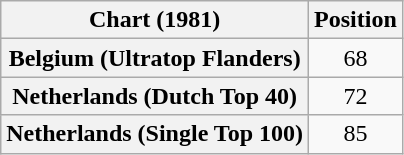<table class="wikitable sortable plainrowheaders" style="text-align:center">
<tr>
<th>Chart (1981)</th>
<th>Position</th>
</tr>
<tr>
<th scope="row">Belgium (Ultratop Flanders)</th>
<td>68</td>
</tr>
<tr>
<th scope="row">Netherlands (Dutch Top 40)</th>
<td>72</td>
</tr>
<tr>
<th scope="row">Netherlands (Single Top 100)</th>
<td>85</td>
</tr>
</table>
